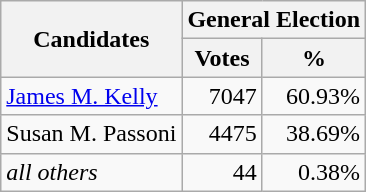<table class=wikitable>
<tr>
<th colspan=1 rowspan=2><strong>Candidates</strong></th>
<th colspan=2><strong>General Election</strong></th>
</tr>
<tr>
<th>Votes</th>
<th>%</th>
</tr>
<tr>
<td><a href='#'>James M. Kelly</a></td>
<td align="right">7047</td>
<td align="right">60.93%</td>
</tr>
<tr>
<td>Susan M. Passoni</td>
<td align="right">4475</td>
<td align="right">38.69%</td>
</tr>
<tr>
<td><em>all others</em></td>
<td align="right">44</td>
<td align="right">0.38%</td>
</tr>
</table>
